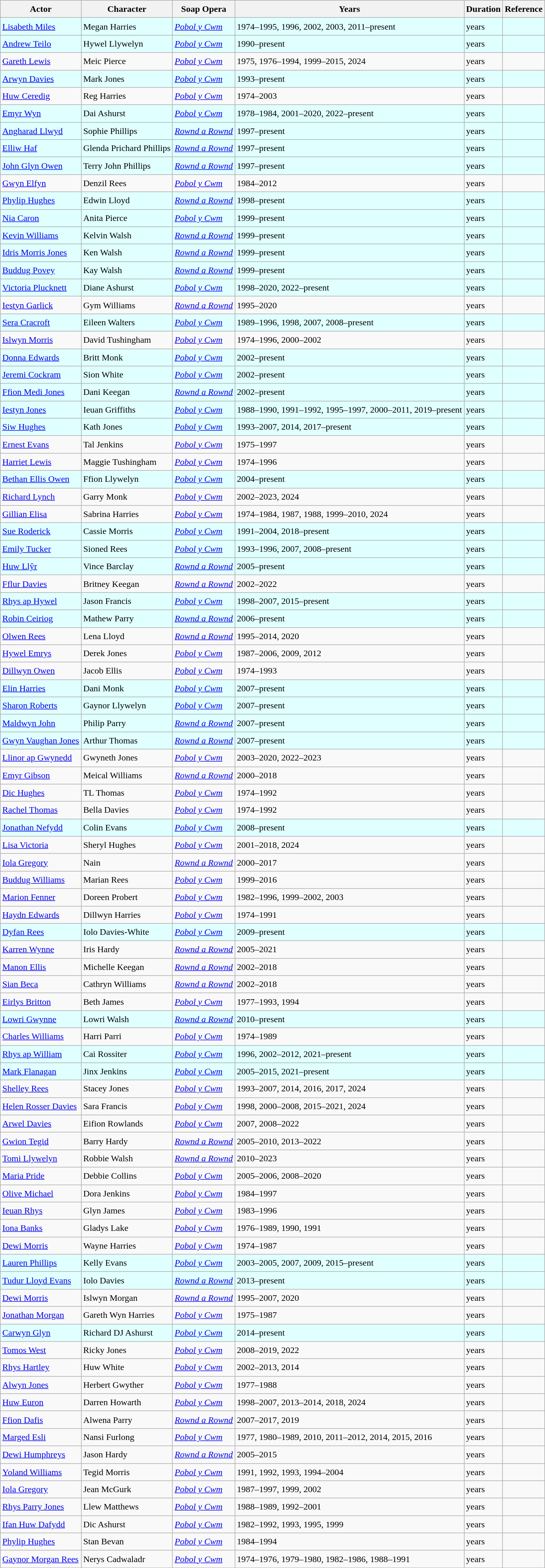<table class="wikitable sortable" style="font-size:1.00em; line-height:1.5em;">
<tr ">
<th>Actor</th>
<th>Character</th>
<th>Soap Opera</th>
<th>Years</th>
<th>Duration</th>
<th>Reference</th>
</tr>
<tr style="background:#e0ffff;">
<td><a href='#'>Lisabeth Miles</a></td>
<td>Megan Harries</td>
<td><em><a href='#'>Pobol y Cwm</a></em></td>
<td>1974–1995, 1996, 2002, 2003, 2011–present</td>
<td> years</td>
<td></td>
</tr>
<tr style="background:#e0ffff;">
<td><a href='#'>Andrew Teilo</a></td>
<td>Hywel Llywelyn</td>
<td><em><a href='#'>Pobol y Cwm</a></em></td>
<td>1990–present</td>
<td> years</td>
<td></td>
</tr>
<tr>
<td><a href='#'>Gareth Lewis</a></td>
<td>Meic Pierce</td>
<td><em><a href='#'>Pobol y Cwm</a></em></td>
<td>1975, 1976–1994, 1999–2015, 2024</td>
<td> years</td>
<td></td>
</tr>
<tr style="background:#e0ffff;">
<td><a href='#'>Arwyn Davies</a></td>
<td>Mark Jones</td>
<td><em><a href='#'>Pobol y Cwm</a></em></td>
<td>1993–present</td>
<td> years</td>
<td></td>
</tr>
<tr>
<td><a href='#'>Huw Ceredig</a></td>
<td>Reg Harries</td>
<td><em><a href='#'>Pobol y Cwm</a></em></td>
<td>1974–2003</td>
<td> years</td>
<td></td>
</tr>
<tr style="background:#e0ffff;">
<td><a href='#'>Emyr Wyn</a></td>
<td>Dai Ashurst</td>
<td><em><a href='#'>Pobol y Cwm</a></em></td>
<td>1978–1984, 2001–2020, 2022–present</td>
<td> years</td>
<td></td>
</tr>
<tr style="background:#e0ffff;">
<td><a href='#'>Angharad Llwyd</a></td>
<td>Sophie Phillips</td>
<td><em><a href='#'>Rownd a Rownd</a></em></td>
<td>1997–present</td>
<td> years</td>
<td></td>
</tr>
<tr style="background:#e0ffff;">
<td><a href='#'>Elliw Haf</a></td>
<td>Glenda Prichard Phillips</td>
<td><em><a href='#'>Rownd a Rownd</a></em></td>
<td>1997–present</td>
<td> years</td>
<td></td>
</tr>
<tr style="background:#e0ffff;">
<td><a href='#'>John Glyn Owen</a></td>
<td>Terry John Phillips</td>
<td><em><a href='#'>Rownd a Rownd</a></em></td>
<td>1997–present</td>
<td> years</td>
<td></td>
</tr>
<tr>
<td><a href='#'>Gwyn Elfyn</a></td>
<td>Denzil Rees</td>
<td><em><a href='#'>Pobol y Cwm</a></em></td>
<td>1984–2012</td>
<td> years</td>
<td></td>
</tr>
<tr style="background:#e0ffff;">
<td><a href='#'>Phylip Hughes</a></td>
<td>Edwin Lloyd</td>
<td><em><a href='#'>Rownd a Rownd</a></em></td>
<td>1998–present</td>
<td> years</td>
<td></td>
</tr>
<tr style="background:#e0ffff;">
<td><a href='#'>Nia Caron</a></td>
<td>Anita Pierce</td>
<td><em><a href='#'>Pobol y Cwm</a></em></td>
<td>1999–present</td>
<td> years</td>
<td></td>
</tr>
<tr style="background:#e0ffff;">
<td><a href='#'>Kevin Williams</a></td>
<td>Kelvin Walsh</td>
<td><em><a href='#'>Rownd a Rownd</a></em></td>
<td>1999–present</td>
<td> years</td>
<td></td>
</tr>
<tr style="background:#e0ffff;">
<td><a href='#'>Idris Morris Jones</a></td>
<td>Ken Walsh</td>
<td><em><a href='#'>Rownd a Rownd</a></em></td>
<td>1999–present</td>
<td> years</td>
<td></td>
</tr>
<tr style="background:#e0ffff;">
<td><a href='#'>Buddug Povey</a></td>
<td>Kay Walsh</td>
<td><em><a href='#'>Rownd a Rownd</a></em></td>
<td>1999–present</td>
<td> years</td>
<td></td>
</tr>
<tr style="background:#e0ffff;">
<td><a href='#'>Victoria Plucknett</a></td>
<td>Diane Ashurst</td>
<td><em><a href='#'>Pobol y Cwm</a></em></td>
<td>1998–2020, 2022–present</td>
<td> years</td>
<td></td>
</tr>
<tr>
<td><a href='#'>Iestyn Garlick</a></td>
<td>Gym Williams</td>
<td><em><a href='#'>Rownd a Rownd</a></em></td>
<td>1995–2020</td>
<td> years</td>
<td></td>
</tr>
<tr style="background:#e0ffff;">
<td><a href='#'>Sera Cracroft</a></td>
<td>Eileen Walters</td>
<td><em><a href='#'>Pobol y Cwm</a></em></td>
<td>1989–1996, 1998, 2007, 2008–present</td>
<td> years</td>
<td></td>
</tr>
<tr>
<td><a href='#'>Islwyn Morris</a></td>
<td>David Tushingham</td>
<td><em><a href='#'>Pobol y Cwm</a></em></td>
<td>1974–1996, 2000–2002</td>
<td> years</td>
<td></td>
</tr>
<tr style="background:#e0ffff;">
<td><a href='#'>Donna Edwards</a></td>
<td>Britt Monk</td>
<td><em><a href='#'>Pobol y Cwm</a></em></td>
<td>2002–present</td>
<td> years</td>
<td></td>
</tr>
<tr style="background:#e0ffff;">
<td><a href='#'>Jeremi Cockram</a></td>
<td>Sion White</td>
<td><em><a href='#'>Pobol y Cwm</a></em></td>
<td>2002–present</td>
<td> years</td>
<td></td>
</tr>
<tr style="background:#e0ffff;">
<td><a href='#'>Ffion Medi Jones</a></td>
<td>Dani Keegan</td>
<td><em><a href='#'>Rownd a Rownd</a></em></td>
<td>2002–present</td>
<td> years</td>
<td></td>
</tr>
<tr style="background:#e0ffff;">
<td><a href='#'>Iestyn Jones</a></td>
<td>Ieuan Griffiths</td>
<td><em><a href='#'>Pobol y Cwm</a></em></td>
<td>1988–1990, 1991–1992, 1995–1997, 2000–2011, 2019–present</td>
<td> years</td>
<td></td>
</tr>
<tr style="background:#e0ffff;">
<td><a href='#'>Siw Hughes</a></td>
<td>Kath Jones</td>
<td><em><a href='#'>Pobol y Cwm</a></em></td>
<td>1993–2007, 2014, 2017–present</td>
<td> years</td>
<td></td>
</tr>
<tr>
<td><a href='#'>Ernest Evans</a></td>
<td>Tal Jenkins</td>
<td><em><a href='#'>Pobol y Cwm</a></em></td>
<td>1975–1997</td>
<td> years</td>
<td></td>
</tr>
<tr>
<td><a href='#'>Harriet Lewis</a></td>
<td>Maggie Tushingham</td>
<td><em><a href='#'>Pobol y Cwm</a></em></td>
<td>1974–1996</td>
<td> years</td>
<td></td>
</tr>
<tr style="background:#e0ffff;">
<td><a href='#'>Bethan Ellis Owen</a></td>
<td>Ffion Llywelyn</td>
<td><em><a href='#'>Pobol y Cwm</a></em></td>
<td>2004–present</td>
<td> years</td>
<td></td>
</tr>
<tr>
<td><a href='#'>Richard Lynch</a></td>
<td>Garry Monk</td>
<td><em><a href='#'>Pobol y Cwm</a></em></td>
<td>2002–2023, 2024</td>
<td> years</td>
<td></td>
</tr>
<tr>
<td><a href='#'>Gillian Elisa</a></td>
<td>Sabrina Harries</td>
<td><em><a href='#'>Pobol y Cwm</a></em></td>
<td>1974–1984, 1987, 1988, 1999–2010, 2024</td>
<td> years</td>
<td></td>
</tr>
<tr style="background:#e0ffff;">
<td><a href='#'>Sue Roderick</a></td>
<td>Cassie Morris</td>
<td><em><a href='#'>Pobol y Cwm</a></em></td>
<td>1991–2004, 2018–present</td>
<td> years</td>
<td></td>
</tr>
<tr style="background:#e0ffff;">
<td><a href='#'>Emily Tucker</a></td>
<td>Sioned Rees</td>
<td><em><a href='#'>Pobol y Cwm</a></em></td>
<td>1993–1996, 2007, 2008–present</td>
<td> years</td>
<td></td>
</tr>
<tr style="background:#e0ffff;">
<td><a href='#'>Huw Llŷr</a></td>
<td>Vince Barclay</td>
<td><em><a href='#'>Rownd a Rownd</a></em></td>
<td>2005–present</td>
<td> years</td>
<td></td>
</tr>
<tr>
<td><a href='#'>Fflur Davies</a></td>
<td>Britney Keegan</td>
<td><em><a href='#'>Rownd a Rownd</a></em></td>
<td>2002–2022</td>
<td> years</td>
<td></td>
</tr>
<tr style="background:#e0ffff;">
<td><a href='#'>Rhys ap Hywel</a></td>
<td>Jason Francis</td>
<td><em><a href='#'>Pobol y Cwm</a></em></td>
<td>1998–2007, 2015–present</td>
<td> years</td>
<td></td>
</tr>
<tr style="background:#e0ffff;">
<td><a href='#'>Robin Ceiriog</a></td>
<td>Mathew Parry</td>
<td><em><a href='#'>Rownd a Rownd</a></em></td>
<td>2006–present</td>
<td> years</td>
<td></td>
</tr>
<tr>
<td><a href='#'>Olwen Rees</a></td>
<td>Lena Lloyd</td>
<td><em><a href='#'>Rownd a Rownd</a></em></td>
<td>1995–2014, 2020</td>
<td> years</td>
<td></td>
</tr>
<tr>
<td><a href='#'>Hywel Emrys</a></td>
<td>Derek Jones</td>
<td><em><a href='#'>Pobol y Cwm</a></em></td>
<td>1987–2006, 2009, 2012</td>
<td> years</td>
<td></td>
</tr>
<tr>
<td><a href='#'>Dillwyn Owen</a></td>
<td>Jacob Ellis</td>
<td><em><a href='#'>Pobol y Cwm</a></em></td>
<td>1974–1993</td>
<td> years</td>
<td></td>
</tr>
<tr style="background:#e0ffff;">
<td><a href='#'>Elin Harries</a></td>
<td>Dani Monk</td>
<td><em><a href='#'>Pobol y Cwm</a></em></td>
<td>2007–present</td>
<td> years</td>
<td></td>
</tr>
<tr style="background:#e0ffff;">
<td><a href='#'>Sharon Roberts</a></td>
<td>Gaynor Llywelyn</td>
<td><em><a href='#'>Pobol y Cwm</a></em></td>
<td>2007–present</td>
<td> years</td>
<td></td>
</tr>
<tr style="background:#e0ffff;">
<td><a href='#'>Maldwyn John</a></td>
<td>Philip Parry</td>
<td><em><a href='#'>Rownd a Rownd</a></em></td>
<td>2007–present</td>
<td> years</td>
<td></td>
</tr>
<tr style="background:#e0ffff;">
<td><a href='#'>Gwyn Vaughan Jones</a></td>
<td>Arthur Thomas</td>
<td><em><a href='#'>Rownd a Rownd</a></em></td>
<td>2007–present</td>
<td> years</td>
<td></td>
</tr>
<tr>
<td><a href='#'>Llinor ap Gwynedd</a></td>
<td>Gwyneth Jones</td>
<td><em><a href='#'>Pobol y Cwm</a></em></td>
<td>2003–2020, 2022–2023</td>
<td> years</td>
<td></td>
</tr>
<tr>
<td><a href='#'>Emyr Gibson</a></td>
<td>Meical Williams</td>
<td><em><a href='#'>Rownd a Rownd</a></em></td>
<td>2000–2018</td>
<td> years</td>
<td></td>
</tr>
<tr>
<td><a href='#'>Dic Hughes</a></td>
<td>TL Thomas</td>
<td><em><a href='#'>Pobol y Cwm</a></em></td>
<td>1974–1992</td>
<td> years</td>
<td></td>
</tr>
<tr>
<td><a href='#'>Rachel Thomas</a></td>
<td>Bella Davies</td>
<td><em><a href='#'>Pobol y Cwm</a></em></td>
<td>1974–1992</td>
<td> years</td>
<td></td>
</tr>
<tr style="background:#e0ffff;">
<td><a href='#'>Jonathan Nefydd</a></td>
<td>Colin Evans</td>
<td><em><a href='#'>Pobol y Cwm</a></em></td>
<td>2008–present</td>
<td> years</td>
<td></td>
</tr>
<tr>
<td><a href='#'>Lisa Victoria</a></td>
<td>Sheryl Hughes</td>
<td><em><a href='#'>Pobol y Cwm</a></em></td>
<td>2001–2018, 2024</td>
<td> years</td>
<td></td>
</tr>
<tr>
<td><a href='#'>Iola Gregory</a></td>
<td>Nain</td>
<td><em><a href='#'>Rownd a Rownd</a></em></td>
<td>2000–2017</td>
<td> years</td>
<td></td>
</tr>
<tr>
<td><a href='#'>Buddug Williams</a></td>
<td>Marian Rees</td>
<td><em><a href='#'>Pobol y Cwm</a></em></td>
<td>1999–2016</td>
<td> years</td>
<td></td>
</tr>
<tr>
<td><a href='#'>Marion Fenner</a></td>
<td>Doreen Probert</td>
<td><em><a href='#'>Pobol y Cwm</a></em></td>
<td>1982–1996, 1999–2002, 2003</td>
<td> years</td>
<td></td>
</tr>
<tr>
<td><a href='#'>Haydn Edwards</a></td>
<td>Dillwyn Harries</td>
<td><em><a href='#'>Pobol y Cwm</a></em></td>
<td>1974–1991</td>
<td> years</td>
<td></td>
</tr>
<tr style="background:#e0ffff;">
<td><a href='#'>Dyfan Rees</a></td>
<td>Iolo Davies-White</td>
<td><em><a href='#'>Pobol y Cwm</a></em></td>
<td>2009–present</td>
<td> years</td>
<td></td>
</tr>
<tr>
<td><a href='#'>Karren Wynne</a></td>
<td>Iris Hardy</td>
<td><em><a href='#'>Rownd a Rownd</a></em></td>
<td>2005–2021</td>
<td> years</td>
<td></td>
</tr>
<tr>
<td><a href='#'>Manon Ellis</a></td>
<td>Michelle Keegan</td>
<td><em><a href='#'>Rownd a Rownd</a></em></td>
<td>2002–2018</td>
<td> years</td>
<td></td>
</tr>
<tr>
<td><a href='#'>Sian Beca</a></td>
<td>Cathryn Williams</td>
<td><em><a href='#'>Rownd a Rownd</a></em></td>
<td>2002–2018</td>
<td> years</td>
<td></td>
</tr>
<tr>
<td><a href='#'>Eirlys Britton</a></td>
<td>Beth James</td>
<td><em><a href='#'>Pobol y Cwm</a></em></td>
<td>1977–1993, 1994</td>
<td> years</td>
<td></td>
</tr>
<tr style="background:#e0ffff;">
<td><a href='#'>Lowri Gwynne</a></td>
<td>Lowri Walsh</td>
<td><em><a href='#'>Rownd a Rownd</a></em></td>
<td>2010–present</td>
<td> years</td>
<td></td>
</tr>
<tr>
<td><a href='#'>Charles Williams</a></td>
<td>Harri Parri</td>
<td><em><a href='#'>Pobol y Cwm</a></em></td>
<td>1974–1989</td>
<td> years</td>
<td></td>
</tr>
<tr style="background:#e0ffff;">
<td><a href='#'>Rhys ap William</a></td>
<td>Cai Rossiter</td>
<td><em><a href='#'>Pobol y Cwm</a></em></td>
<td>1996, 2002–2012, 2021–present</td>
<td> years</td>
<td></td>
</tr>
<tr style="background:#e0ffff;">
<td><a href='#'>Mark Flanagan</a></td>
<td>Jinx Jenkins</td>
<td><em><a href='#'>Pobol y Cwm</a></em></td>
<td>2005–2015, 2021–present</td>
<td> years</td>
<td></td>
</tr>
<tr>
<td><a href='#'>Shelley Rees</a></td>
<td>Stacey Jones</td>
<td><em><a href='#'>Pobol y Cwm</a></em></td>
<td>1993–2007, 2014, 2016, 2017, 2024</td>
<td> years</td>
<td></td>
</tr>
<tr>
<td><a href='#'>Helen Rosser Davies</a></td>
<td>Sara Francis</td>
<td><em><a href='#'>Pobol y Cwm</a></em></td>
<td>1998, 2000–2008, 2015–2021, 2024</td>
<td> years</td>
<td></td>
</tr>
<tr>
<td><a href='#'>Arwel Davies</a></td>
<td>Eifion Rowlands</td>
<td><em><a href='#'>Pobol y Cwm</a></em></td>
<td>2007, 2008–2022</td>
<td> years</td>
<td></td>
</tr>
<tr>
<td><a href='#'>Gwion Tegid</a></td>
<td>Barry Hardy</td>
<td><em><a href='#'>Rownd a Rownd</a></em></td>
<td>2005–2010, 2013–2022</td>
<td> years</td>
<td></td>
</tr>
<tr>
<td><a href='#'>Tomi Llywelyn</a></td>
<td>Robbie Walsh</td>
<td><em><a href='#'>Rownd a Rownd</a></em></td>
<td>2010–2023</td>
<td> years</td>
<td></td>
</tr>
<tr>
<td><a href='#'>Maria Pride</a></td>
<td>Debbie Collins</td>
<td><em><a href='#'>Pobol y Cwm</a></em></td>
<td>2005–2006, 2008–2020</td>
<td> years</td>
<td></td>
</tr>
<tr>
<td><a href='#'>Olive Michael</a></td>
<td>Dora Jenkins</td>
<td><em><a href='#'>Pobol y Cwm</a></em></td>
<td>1984–1997</td>
<td> years</td>
<td></td>
</tr>
<tr>
<td><a href='#'>Ieuan Rhys</a></td>
<td>Glyn James</td>
<td><em><a href='#'>Pobol y Cwm</a></em></td>
<td>1983–1996</td>
<td> years</td>
<td></td>
</tr>
<tr>
<td><a href='#'>Iona Banks</a></td>
<td>Gladys Lake</td>
<td><em><a href='#'>Pobol y Cwm</a></em></td>
<td>1976–1989, 1990, 1991</td>
<td> years</td>
<td></td>
</tr>
<tr>
<td><a href='#'>Dewi Morris</a></td>
<td>Wayne Harries</td>
<td><em><a href='#'>Pobol y Cwm</a></em></td>
<td>1974–1987</td>
<td> years</td>
<td></td>
</tr>
<tr style="background:#e0ffff;">
<td><a href='#'>Lauren Phillips</a></td>
<td>Kelly Evans</td>
<td><em><a href='#'>Pobol y Cwm</a></em></td>
<td>2003–2005, 2007, 2009, 2015–present</td>
<td> years</td>
<td></td>
</tr>
<tr style="background:#e0ffff;">
<td><a href='#'>Tudur Lloyd Evans</a></td>
<td>Iolo Davies</td>
<td><em><a href='#'>Rownd a Rownd</a></em></td>
<td>2013–present</td>
<td> years</td>
<td></td>
</tr>
<tr>
<td><a href='#'>Dewi Morris</a></td>
<td>Islwyn Morgan</td>
<td><em><a href='#'>Rownd a Rownd</a></em></td>
<td>1995–2007, 2020</td>
<td> years</td>
<td></td>
</tr>
<tr>
<td><a href='#'>Jonathan Morgan</a></td>
<td>Gareth Wyn Harries</td>
<td><em><a href='#'>Pobol y Cwm</a></em></td>
<td>1975–1987</td>
<td> years</td>
<td></td>
</tr>
<tr style="background:#e0ffff;">
<td><a href='#'>Carwyn Glyn</a></td>
<td>Richard DJ Ashurst</td>
<td><em><a href='#'>Pobol y Cwm</a></em></td>
<td>2014–present</td>
<td> years</td>
<td></td>
</tr>
<tr>
<td><a href='#'>Tomos West</a></td>
<td>Ricky Jones</td>
<td><em><a href='#'>Pobol y Cwm</a></em></td>
<td>2008–2019, 2022</td>
<td> years</td>
<td></td>
</tr>
<tr>
<td><a href='#'>Rhys Hartley</a></td>
<td>Huw White</td>
<td><em><a href='#'>Pobol y Cwm</a></em></td>
<td>2002–2013, 2014</td>
<td> years</td>
<td></td>
</tr>
<tr>
<td><a href='#'>Alwyn Jones</a></td>
<td>Herbert Gwyther</td>
<td><em><a href='#'>Pobol y Cwm</a></em></td>
<td>1977–1988</td>
<td> years</td>
<td></td>
</tr>
<tr>
<td><a href='#'>Huw Euron</a></td>
<td>Darren Howarth</td>
<td><em><a href='#'>Pobol y Cwm</a></em></td>
<td>1998–2007, 2013–2014, 2018, 2024</td>
<td> years</td>
<td></td>
</tr>
<tr>
<td><a href='#'>Ffion Dafis</a></td>
<td>Alwena Parry</td>
<td><em><a href='#'>Rownd a Rownd</a></em></td>
<td>2007–2017, 2019</td>
<td> years</td>
<td></td>
</tr>
<tr>
<td><a href='#'>Marged Esli</a></td>
<td>Nansi Furlong</td>
<td><em><a href='#'>Pobol y Cwm</a></em></td>
<td>1977, 1980–1989, 2010, 2011–2012, 2014, 2015, 2016</td>
<td> years</td>
<td></td>
</tr>
<tr>
<td><a href='#'>Dewi Humphreys</a></td>
<td>Jason Hardy</td>
<td><em><a href='#'>Rownd a Rownd</a></em></td>
<td>2005–2015</td>
<td> years</td>
<td></td>
</tr>
<tr>
<td><a href='#'>Yoland Williams</a></td>
<td>Tegid Morris</td>
<td><em><a href='#'>Pobol y Cwm</a></em></td>
<td>1991, 1992, 1993, 1994–2004</td>
<td> years</td>
<td></td>
</tr>
<tr>
<td><a href='#'>Iola Gregory</a></td>
<td>Jean McGurk</td>
<td><em><a href='#'>Pobol y Cwm</a></em></td>
<td>1987–1997, 1999, 2002</td>
<td> years</td>
<td></td>
</tr>
<tr>
<td><a href='#'>Rhys Parry Jones</a></td>
<td>Llew Matthews</td>
<td><em><a href='#'>Pobol y Cwm</a></em></td>
<td>1988–1989, 1992–2001</td>
<td> years</td>
<td></td>
</tr>
<tr>
<td><a href='#'>Ifan Huw Dafydd</a></td>
<td>Dic Ashurst</td>
<td><em><a href='#'>Pobol y Cwm</a></em></td>
<td>1982–1992, 1993, 1995, 1999</td>
<td> years</td>
<td></td>
</tr>
<tr>
<td><a href='#'>Phylip Hughes</a></td>
<td>Stan Bevan</td>
<td><em><a href='#'>Pobol y Cwm</a></em></td>
<td>1984–1994</td>
<td> years</td>
<td></td>
</tr>
<tr>
<td><a href='#'>Gaynor Morgan Rees</a></td>
<td>Nerys Cadwaladr</td>
<td><em><a href='#'>Pobol y Cwm</a></em></td>
<td>1974–1976, 1979–1980, 1982–1986, 1988–1991</td>
<td> years</td>
<td></td>
</tr>
</table>
